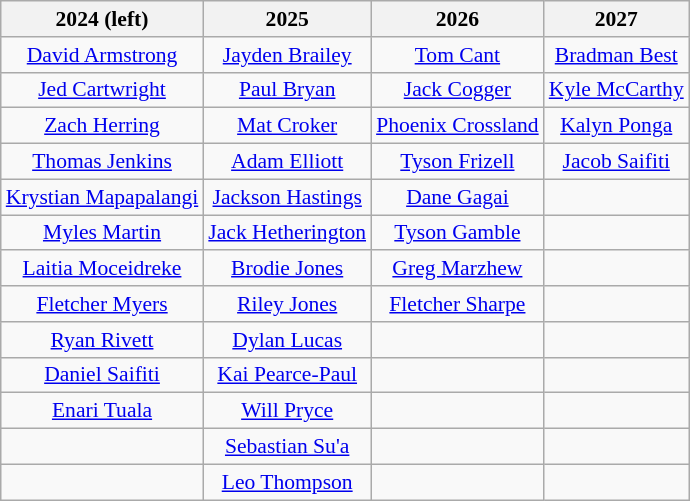<table class="wikitable" style="text-align: center; font-size:90%">
<tr>
<th>2024 (left)</th>
<th>2025</th>
<th>2026</th>
<th>2027</th>
</tr>
<tr>
<td><a href='#'>David Armstrong</a></td>
<td><a href='#'>Jayden Brailey</a></td>
<td><a href='#'>Tom Cant</a></td>
<td><a href='#'>Bradman Best</a></td>
</tr>
<tr>
<td><a href='#'>Jed Cartwright</a></td>
<td><a href='#'>Paul Bryan</a></td>
<td><a href='#'>Jack Cogger</a></td>
<td><a href='#'>Kyle McCarthy</a></td>
</tr>
<tr>
<td><a href='#'>Zach Herring</a></td>
<td><a href='#'>Mat Croker</a></td>
<td><a href='#'>Phoenix Crossland</a></td>
<td><a href='#'>Kalyn Ponga</a></td>
</tr>
<tr>
<td><a href='#'>Thomas Jenkins</a></td>
<td><a href='#'>Adam Elliott</a></td>
<td><a href='#'>Tyson Frizell</a></td>
<td><a href='#'>Jacob Saifiti</a></td>
</tr>
<tr>
<td><a href='#'>Krystian Mapapalangi</a></td>
<td><a href='#'>Jackson Hastings</a></td>
<td><a href='#'>Dane Gagai</a></td>
<td></td>
</tr>
<tr>
<td><a href='#'>Myles Martin</a></td>
<td><a href='#'>Jack Hetherington</a></td>
<td><a href='#'>Tyson Gamble</a></td>
<td></td>
</tr>
<tr>
<td><a href='#'>Laitia Moceidreke</a></td>
<td><a href='#'>Brodie Jones</a></td>
<td><a href='#'>Greg Marzhew</a></td>
<td></td>
</tr>
<tr>
<td><a href='#'>Fletcher Myers</a></td>
<td><a href='#'>Riley Jones</a></td>
<td><a href='#'>Fletcher Sharpe</a></td>
<td></td>
</tr>
<tr>
<td><a href='#'>Ryan Rivett</a></td>
<td><a href='#'>Dylan Lucas</a></td>
<td></td>
<td></td>
</tr>
<tr>
<td><a href='#'>Daniel Saifiti</a></td>
<td><a href='#'>Kai Pearce-Paul</a></td>
<td></td>
<td></td>
</tr>
<tr>
<td><a href='#'>Enari Tuala</a></td>
<td><a href='#'>Will Pryce</a></td>
<td></td>
<td></td>
</tr>
<tr>
<td></td>
<td><a href='#'>Sebastian Su'a</a></td>
<td></td>
<td></td>
</tr>
<tr>
<td></td>
<td><a href='#'>Leo Thompson</a></td>
<td></td>
<td></td>
</tr>
</table>
